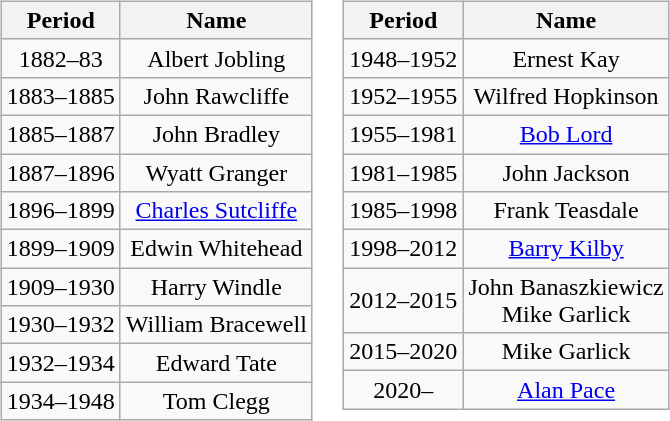<table>
<tr>
<td valign="top" width="0%"><br><table class="wikitable" style="text-align: center">
<tr>
<th>Period</th>
<th>Name</th>
</tr>
<tr>
<td>1882–83</td>
<td>Albert Jobling</td>
</tr>
<tr>
<td>1883–1885</td>
<td>John Rawcliffe</td>
</tr>
<tr>
<td>1885–1887</td>
<td>John Bradley</td>
</tr>
<tr>
<td>1887–1896</td>
<td>Wyatt Granger</td>
</tr>
<tr>
<td>1896–1899</td>
<td><a href='#'>Charles Sutcliffe</a></td>
</tr>
<tr>
<td>1899–1909</td>
<td>Edwin Whitehead</td>
</tr>
<tr>
<td>1909–1930</td>
<td>Harry Windle</td>
</tr>
<tr>
<td>1930–1932</td>
<td>William Bracewell</td>
</tr>
<tr>
<td>1932–1934</td>
<td>Edward Tate</td>
</tr>
<tr>
<td>1934–1948</td>
<td>Tom Clegg</td>
</tr>
</table>
</td>
<td valign="top" width="0%"><br><table class="wikitable" style="text-align: center">
<tr>
<th>Period</th>
<th>Name</th>
</tr>
<tr>
<td>1948–1952</td>
<td>Ernest Kay</td>
</tr>
<tr>
<td>1952–1955</td>
<td>Wilfred Hopkinson</td>
</tr>
<tr>
<td>1955–1981</td>
<td><a href='#'>Bob Lord</a></td>
</tr>
<tr>
<td>1981–1985</td>
<td>John Jackson</td>
</tr>
<tr>
<td>1985–1998</td>
<td>Frank Teasdale</td>
</tr>
<tr>
<td>1998–2012</td>
<td><a href='#'>Barry Kilby</a></td>
</tr>
<tr>
<td>2012–2015</td>
<td>John Banaszkiewicz<br>Mike Garlick</td>
</tr>
<tr>
<td>2015–2020</td>
<td>Mike Garlick</td>
</tr>
<tr>
<td>2020–</td>
<td><a href='#'>Alan Pace</a></td>
</tr>
</table>
</td>
</tr>
</table>
